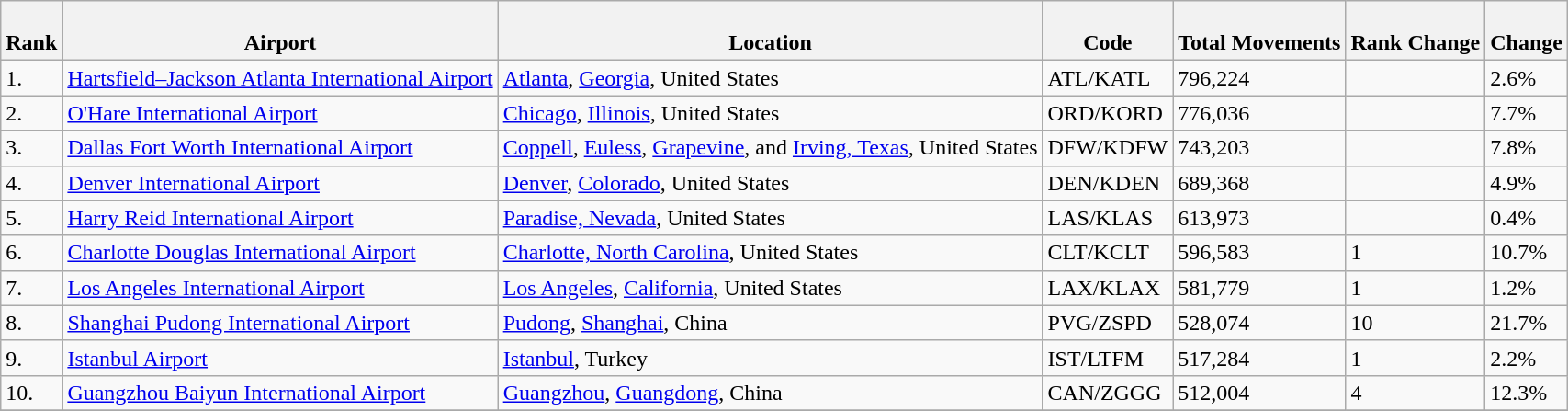<table class="wikitable sortable" width="align=">
<tr>
<th><br>Rank</th>
<th><br>Airport</th>
<th><br>Location</th>
<th><br>Code</th>
<th><br>Total Movements</th>
<th><br>Rank Change</th>
<th><br>Change</th>
</tr>
<tr>
<td>1.</td>
<td> <a href='#'>Hartsfield–Jackson Atlanta International Airport</a></td>
<td><a href='#'>Atlanta</a>, <a href='#'>Georgia</a>, United States</td>
<td>ATL/KATL</td>
<td>796,224</td>
<td></td>
<td> 2.6%</td>
</tr>
<tr>
<td>2.</td>
<td> <a href='#'>O'Hare International Airport</a></td>
<td><a href='#'>Chicago</a>, <a href='#'>Illinois</a>, United States</td>
<td>ORD/KORD</td>
<td>776,036</td>
<td></td>
<td> 7.7%</td>
</tr>
<tr>
<td>3.</td>
<td> <a href='#'>Dallas Fort Worth International Airport</a></td>
<td><a href='#'>Coppell</a>, <a href='#'>Euless</a>, <a href='#'>Grapevine</a>, and <a href='#'>Irving, Texas</a>, United States</td>
<td>DFW/KDFW</td>
<td>743,203</td>
<td></td>
<td> 7.8%</td>
</tr>
<tr>
<td>4.</td>
<td> <a href='#'>Denver International Airport</a></td>
<td><a href='#'>Denver</a>, <a href='#'>Colorado</a>, United States</td>
<td>DEN/KDEN</td>
<td>689,368</td>
<td></td>
<td> 4.9%</td>
</tr>
<tr>
<td>5.</td>
<td> <a href='#'>Harry Reid International Airport</a></td>
<td><a href='#'>Paradise, Nevada</a>, United States</td>
<td>LAS/KLAS</td>
<td>613,973</td>
<td></td>
<td> 0.4%</td>
</tr>
<tr>
<td>6.</td>
<td> <a href='#'>Charlotte Douglas International Airport</a></td>
<td><a href='#'>Charlotte, North Carolina</a>, United States</td>
<td>CLT/KCLT</td>
<td>596,583</td>
<td> 1</td>
<td> 10.7%</td>
</tr>
<tr>
<td>7.</td>
<td> <a href='#'>Los Angeles International Airport</a></td>
<td><a href='#'>Los Angeles</a>, <a href='#'>California</a>, United States</td>
<td>LAX/KLAX</td>
<td>581,779</td>
<td> 1</td>
<td> 1.2%</td>
</tr>
<tr>
<td>8.</td>
<td> <a href='#'>Shanghai Pudong International Airport</a></td>
<td><a href='#'>Pudong</a>, <a href='#'>Shanghai</a>, China</td>
<td>PVG/ZSPD</td>
<td>528,074</td>
<td> 10</td>
<td> 21.7%</td>
</tr>
<tr>
<td>9.</td>
<td> <a href='#'>Istanbul Airport</a></td>
<td><a href='#'>Istanbul</a>, Turkey</td>
<td>IST/LTFM</td>
<td>517,284</td>
<td> 1</td>
<td> 2.2%</td>
</tr>
<tr>
<td>10.</td>
<td> <a href='#'>Guangzhou Baiyun International Airport</a></td>
<td><a href='#'>Guangzhou</a>, <a href='#'>Guangdong</a>, China</td>
<td>CAN/ZGGG</td>
<td>512,004</td>
<td> 4</td>
<td> 12.3%</td>
</tr>
<tr>
</tr>
</table>
